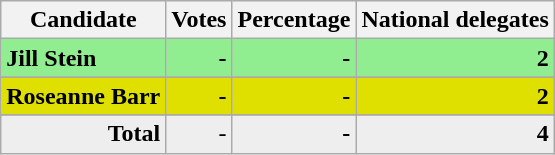<table class="wikitable" style="text-align:right;">
<tr>
<th>Candidate</th>
<th>Votes</th>
<th>Percentage</th>
<th>National delegates</th>
</tr>
<tr style="background:lightgreen;">
<td style="text-align:left;"><strong>Jill Stein</strong></td>
<td><strong>-</strong></td>
<td><strong>-</strong></td>
<td><strong>2</strong></td>
</tr>
<tr>
</tr>
<tr style="background:#E0E000;">
<td style="text-align:left;"><strong>Roseanne Barr</strong></td>
<td><strong>-</strong></td>
<td><strong>-</strong></td>
<td><strong>2</strong></td>
</tr>
<tr>
</tr>
<tr style="background:#eee;">
<td style="margin-right:0.50px"><strong>Total</strong></td>
<td style="margin-right:0.50px"><em>-</em></td>
<td style="margin-right:0.50px"><strong>-</strong></td>
<td style="margin-right:0.50px"><strong>4</strong></td>
</tr>
</table>
